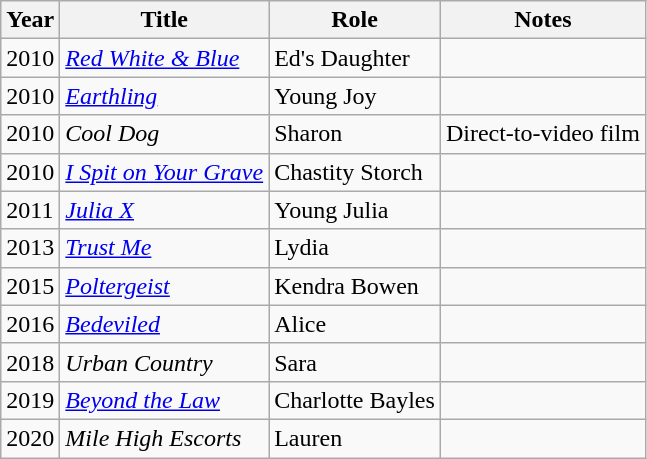<table class="wikitable sortable">
<tr>
<th>Year</th>
<th>Title</th>
<th>Role</th>
<th class="unsortable">Notes</th>
</tr>
<tr>
<td>2010</td>
<td><em><a href='#'>Red White & Blue</a></em></td>
<td>Ed's Daughter</td>
<td></td>
</tr>
<tr>
<td>2010</td>
<td><em><a href='#'>Earthling</a></em></td>
<td>Young Joy</td>
<td></td>
</tr>
<tr>
<td>2010</td>
<td><em>Cool Dog</em></td>
<td>Sharon</td>
<td>Direct-to-video film</td>
</tr>
<tr>
<td>2010</td>
<td><em><a href='#'>I Spit on Your Grave</a></em></td>
<td>Chastity Storch</td>
<td></td>
</tr>
<tr>
<td>2011</td>
<td><em><a href='#'>Julia X</a></em></td>
<td>Young Julia</td>
<td></td>
</tr>
<tr>
<td>2013</td>
<td><em><a href='#'>Trust Me</a></em></td>
<td>Lydia</td>
<td></td>
</tr>
<tr>
<td>2015</td>
<td><em><a href='#'>Poltergeist</a></em></td>
<td>Kendra Bowen</td>
<td></td>
</tr>
<tr>
<td>2016</td>
<td><em><a href='#'>Bedeviled</a></em></td>
<td>Alice</td>
<td></td>
</tr>
<tr>
<td>2018</td>
<td><em>Urban Country</em></td>
<td>Sara</td>
<td></td>
</tr>
<tr>
<td>2019</td>
<td><em><a href='#'>Beyond the Law</a></em></td>
<td>Charlotte Bayles</td>
<td></td>
</tr>
<tr>
<td>2020</td>
<td><em>Mile High Escorts</em></td>
<td>Lauren</td>
<td></td>
</tr>
</table>
